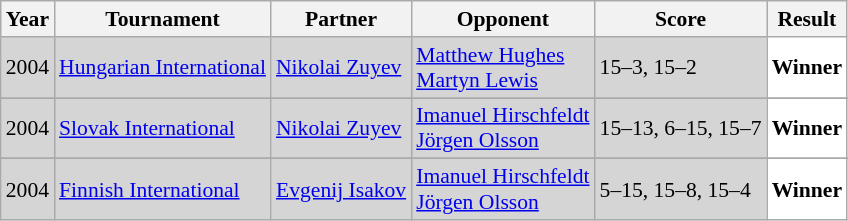<table class="sortable wikitable" style="font-size: 90%;">
<tr>
<th>Year</th>
<th>Tournament</th>
<th>Partner</th>
<th>Opponent</th>
<th>Score</th>
<th>Result</th>
</tr>
<tr style="background:#D5D5D5">
<td align="center">2004</td>
<td align="left"><a href='#'>Hungarian International</a></td>
<td align="left"> <a href='#'>Nikolai Zuyev</a></td>
<td align="left"> <a href='#'>Matthew Hughes</a> <br>  <a href='#'>Martyn Lewis</a></td>
<td align="left">15–3, 15–2</td>
<td style="text-align:left; background:white"> <strong>Winner</strong></td>
</tr>
<tr>
</tr>
<tr style="background:#D5D5D5">
<td align="center">2004</td>
<td align="left"><a href='#'>Slovak International</a></td>
<td align="left"> <a href='#'>Nikolai Zuyev</a></td>
<td align="left"> <a href='#'>Imanuel Hirschfeldt</a> <br>  <a href='#'>Jörgen Olsson</a></td>
<td align="left">15–13, 6–15, 15–7</td>
<td style="text-align:left; background:white"> <strong>Winner</strong></td>
</tr>
<tr>
</tr>
<tr style="background:#D5D5D5">
<td align="center">2004</td>
<td align="left"><a href='#'>Finnish International</a></td>
<td align="left"> <a href='#'>Evgenij Isakov</a></td>
<td align="left"> <a href='#'>Imanuel Hirschfeldt</a> <br>  <a href='#'>Jörgen Olsson</a></td>
<td align="left">5–15, 15–8, 15–4</td>
<td style="text-align:left; background:white"> <strong>Winner</strong></td>
</tr>
</table>
